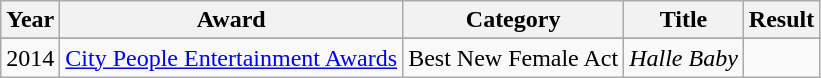<table class="wikitable sortable">
<tr>
<th>Year</th>
<th>Award</th>
<th>Category</th>
<th>Title</th>
<th>Result</th>
</tr>
<tr>
</tr>
<tr>
<td>2014</td>
<td><a href='#'>City People Entertainment Awards</a></td>
<td>Best New Female Act</td>
<td><em>Halle Baby</em></td>
<td></td>
</tr>
</table>
